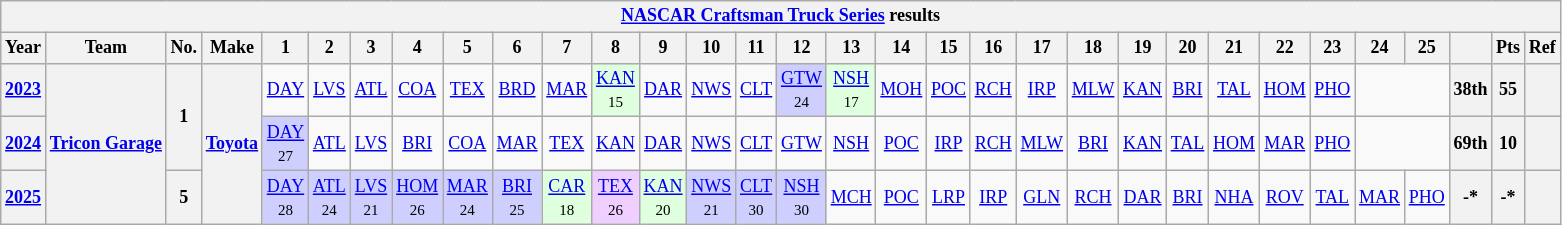<table class="wikitable" style="text-align:center; font-size:75%">
<tr>
<th colspan=32><a href='#'>NASCAR Craftsman Truck Series</a> results</th>
</tr>
<tr>
<th>Year</th>
<th>Team</th>
<th>No.</th>
<th>Make</th>
<th>1</th>
<th>2</th>
<th>3</th>
<th>4</th>
<th>5</th>
<th>6</th>
<th>7</th>
<th>8</th>
<th>9</th>
<th>10</th>
<th>11</th>
<th>12</th>
<th>13</th>
<th>14</th>
<th>15</th>
<th>16</th>
<th>17</th>
<th>18</th>
<th>19</th>
<th>20</th>
<th>21</th>
<th>22</th>
<th>23</th>
<th>24</th>
<th>25</th>
<th></th>
<th>Pts</th>
<th>Ref</th>
</tr>
<tr>
<th><a href='#'>2023</a></th>
<th rowspan=3><a href='#'>Tricon Garage</a></th>
<th rowspan=2>1</th>
<th rowspan=3><a href='#'>Toyota</a></th>
<td><a href='#'>DAY</a></td>
<td><a href='#'>LVS</a></td>
<td><a href='#'>ATL</a></td>
<td><a href='#'>COA</a></td>
<td><a href='#'>TEX</a></td>
<td><a href='#'>BRD</a></td>
<td><a href='#'>MAR</a></td>
<td style="background:#DFFFDF;"><a href='#'>KAN</a><br><small>15</small></td>
<td><a href='#'>DAR</a></td>
<td><a href='#'>NWS</a></td>
<td><a href='#'>CLT</a></td>
<td style="background:#CFCFFF;"><a href='#'>GTW</a><br><small>24</small></td>
<td style="background:#DFFFDF;"><a href='#'>NSH</a><br><small>17</small></td>
<td><a href='#'>MOH</a></td>
<td><a href='#'>POC</a></td>
<td><a href='#'>RCH</a></td>
<td><a href='#'>IRP</a></td>
<td><a href='#'>MLW</a></td>
<td><a href='#'>KAN</a></td>
<td><a href='#'>BRI</a></td>
<td><a href='#'>TAL</a></td>
<td><a href='#'>HOM</a></td>
<td><a href='#'>PHO</a></td>
<td colspan=2></td>
<th>38th</th>
<th>55</th>
<th></th>
</tr>
<tr>
<th><a href='#'>2024</a></th>
<td style="background:#CFCFFF;"><a href='#'>DAY</a><br><small>27</small></td>
<td><a href='#'>ATL</a></td>
<td><a href='#'>LVS</a></td>
<td><a href='#'>BRI</a></td>
<td><a href='#'>COA</a></td>
<td><a href='#'>MAR</a></td>
<td><a href='#'>TEX</a></td>
<td><a href='#'>KAN</a></td>
<td><a href='#'>DAR</a></td>
<td><a href='#'>NWS</a></td>
<td><a href='#'>CLT</a></td>
<td><a href='#'>GTW</a></td>
<td><a href='#'>NSH</a></td>
<td><a href='#'>POC</a></td>
<td><a href='#'>IRP</a></td>
<td><a href='#'>RCH</a></td>
<td><a href='#'>MLW</a></td>
<td><a href='#'>BRI</a></td>
<td><a href='#'>KAN</a></td>
<td><a href='#'>TAL</a></td>
<td><a href='#'>HOM</a></td>
<td><a href='#'>MAR</a></td>
<td><a href='#'>PHO</a></td>
<td colspan=2></td>
<th>69th</th>
<th>10</th>
<th></th>
</tr>
<tr>
<th><a href='#'>2025</a></th>
<th>5</th>
<td style="background:#CFCFFF;"><a href='#'>DAY</a><br><small>28</small></td>
<td style="background:#CFCFFF;"><a href='#'>ATL</a><br><small>24</small></td>
<td style="background:#CFCFFF;"><a href='#'>LVS</a><br><small>21</small></td>
<td style="background:#CFCFFF;"><a href='#'>HOM</a><br><small>26</small></td>
<td style="background:#CFCFFF;"><a href='#'>MAR</a><br><small>24</small></td>
<td style="background:#CFCFFF;"><a href='#'>BRI</a><br><small>25</small></td>
<td style="background:#DFFFDF;"><a href='#'>CAR</a><br><small>18</small></td>
<td style="background:#EFCFFF;"><a href='#'>TEX</a><br><small>26</small></td>
<td style="background:#DFFFDF;"><a href='#'>KAN</a><br><small>20</small></td>
<td style="background:#CFCFFF;"><a href='#'>NWS</a><br><small>21</small></td>
<td style="background:#CFCFFF;"><a href='#'>CLT</a><br><small>30</small></td>
<td style="background:#CFCFFF;"><a href='#'>NSH</a><br><small>30</small></td>
<td><a href='#'>MCH</a></td>
<td><a href='#'>POC</a></td>
<td><a href='#'>LRP</a></td>
<td><a href='#'>IRP</a></td>
<td><a href='#'>GLN</a></td>
<td><a href='#'>RCH</a></td>
<td><a href='#'>DAR</a></td>
<td><a href='#'>BRI</a></td>
<td><a href='#'>NHA</a></td>
<td><a href='#'>ROV</a></td>
<td><a href='#'>TAL</a></td>
<td><a href='#'>MAR</a></td>
<td><a href='#'>PHO</a></td>
<th>-*</th>
<th>-*</th>
<th></th>
</tr>
</table>
